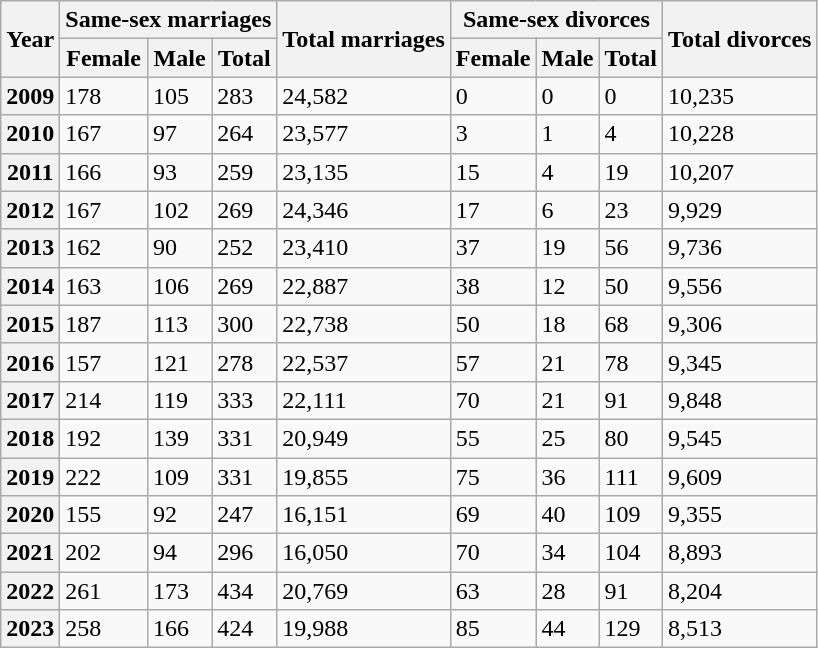<table class="wikitable">
<tr>
<th rowspan=2>Year</th>
<th colspan=3>Same-sex marriages</th>
<th rowspan=2>Total marriages</th>
<th colspan=3>Same-sex divorces</th>
<th rowspan=2>Total divorces</th>
</tr>
<tr>
<th>Female</th>
<th>Male</th>
<th>Total</th>
<th>Female</th>
<th>Male</th>
<th>Total</th>
</tr>
<tr>
<th>2009</th>
<td>178</td>
<td>105</td>
<td>283</td>
<td>24,582</td>
<td>0</td>
<td>0</td>
<td>0</td>
<td>10,235</td>
</tr>
<tr>
<th>2010</th>
<td>167</td>
<td>97</td>
<td>264</td>
<td>23,577</td>
<td>3</td>
<td>1</td>
<td>4</td>
<td>10,228</td>
</tr>
<tr>
<th>2011</th>
<td>166</td>
<td>93</td>
<td>259</td>
<td>23,135</td>
<td>15</td>
<td>4</td>
<td>19</td>
<td>10,207</td>
</tr>
<tr>
<th>2012</th>
<td>167</td>
<td>102</td>
<td>269</td>
<td>24,346</td>
<td>17</td>
<td>6</td>
<td>23</td>
<td>9,929</td>
</tr>
<tr>
<th>2013</th>
<td>162</td>
<td>90</td>
<td>252</td>
<td>23,410</td>
<td>37</td>
<td>19</td>
<td>56</td>
<td>9,736</td>
</tr>
<tr>
<th>2014</th>
<td>163</td>
<td>106</td>
<td>269</td>
<td>22,887</td>
<td>38</td>
<td>12</td>
<td>50</td>
<td>9,556</td>
</tr>
<tr>
<th>2015</th>
<td>187</td>
<td>113</td>
<td>300</td>
<td>22,738</td>
<td>50</td>
<td>18</td>
<td>68</td>
<td>9,306</td>
</tr>
<tr>
<th>2016</th>
<td>157</td>
<td>121</td>
<td>278</td>
<td>22,537</td>
<td>57</td>
<td>21</td>
<td>78</td>
<td>9,345</td>
</tr>
<tr>
<th>2017</th>
<td>214</td>
<td>119</td>
<td>333</td>
<td>22,111</td>
<td>70</td>
<td>21</td>
<td>91</td>
<td>9,848</td>
</tr>
<tr>
<th>2018</th>
<td>192</td>
<td>139</td>
<td>331</td>
<td>20,949</td>
<td>55</td>
<td>25</td>
<td>80</td>
<td>9,545</td>
</tr>
<tr>
<th>2019</th>
<td>222</td>
<td>109</td>
<td>331</td>
<td>19,855</td>
<td>75</td>
<td>36</td>
<td>111</td>
<td>9,609</td>
</tr>
<tr>
<th>2020</th>
<td>155</td>
<td>92</td>
<td>247</td>
<td>16,151</td>
<td>69</td>
<td>40</td>
<td>109</td>
<td>9,355</td>
</tr>
<tr>
<th>2021</th>
<td>202</td>
<td>94</td>
<td>296</td>
<td>16,050</td>
<td>70</td>
<td>34</td>
<td>104</td>
<td>8,893</td>
</tr>
<tr>
<th>2022</th>
<td>261</td>
<td>173</td>
<td>434</td>
<td>20,769</td>
<td>63</td>
<td>28</td>
<td>91</td>
<td>8,204</td>
</tr>
<tr>
<th>2023</th>
<td>258</td>
<td>166</td>
<td>424</td>
<td>19,988</td>
<td>85</td>
<td>44</td>
<td>129</td>
<td>8,513</td>
</tr>
</table>
